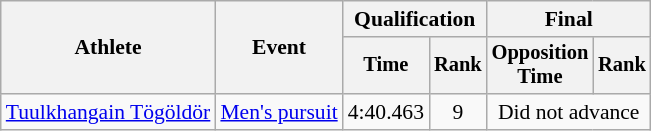<table class=wikitable style=font-size:90%;text-align:center>
<tr>
<th rowspan="2">Athlete</th>
<th rowspan="2">Event</th>
<th colspan=2>Qualification</th>
<th colspan=2>Final</th>
</tr>
<tr style="font-size:95%">
<th>Time</th>
<th>Rank</th>
<th>Opposition<br>Time</th>
<th>Rank</th>
</tr>
<tr>
<td align=left><a href='#'>Tuulkhangain Tögöldör</a></td>
<td align=left><a href='#'>Men's pursuit</a></td>
<td>4:40.463</td>
<td>9</td>
<td colspan=2>Did not advance</td>
</tr>
</table>
